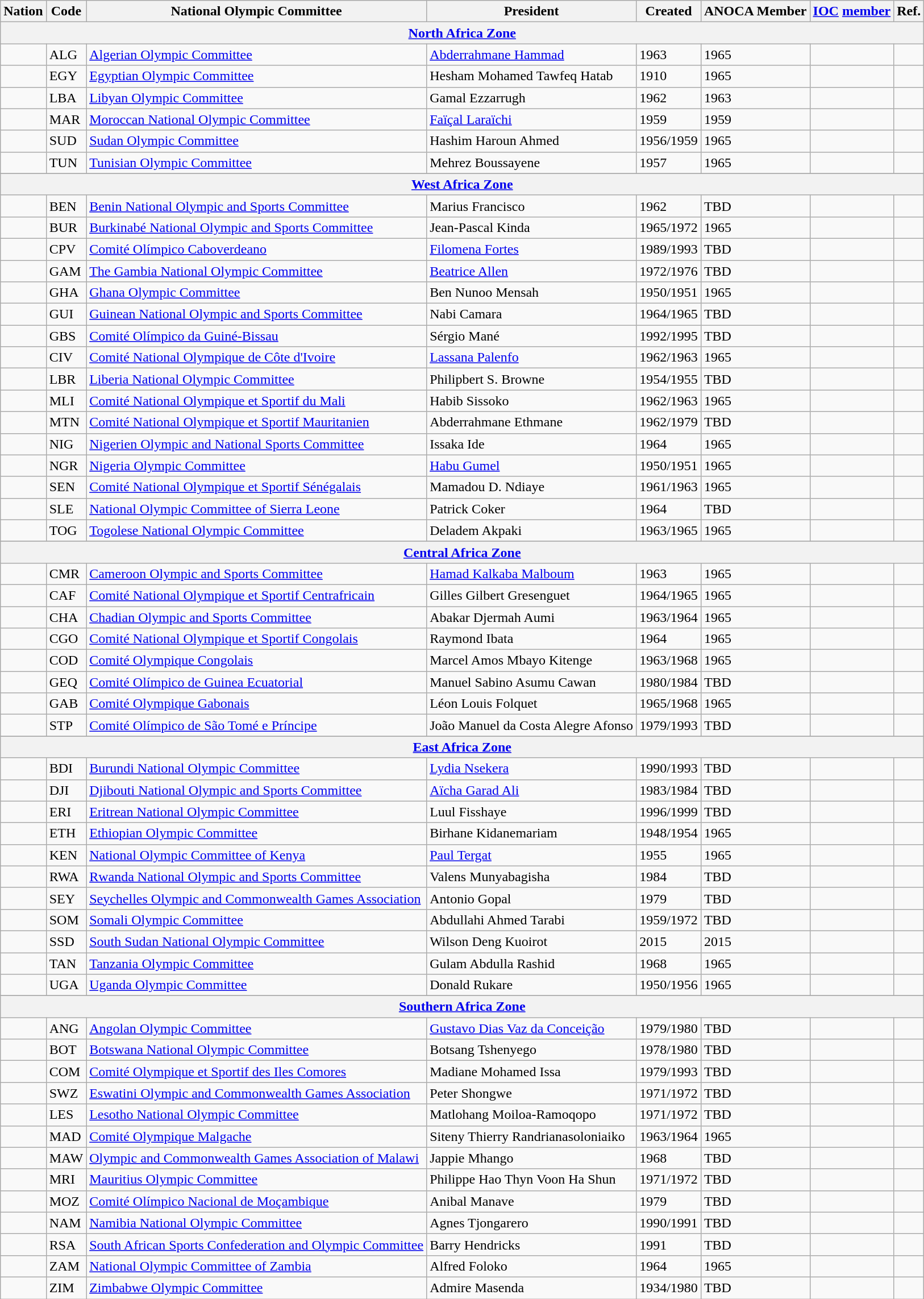<table class="wikitable sortable">
<tr>
<th>Nation</th>
<th>Code</th>
<th>National Olympic Committee</th>
<th>President</th>
<th>Created</th>
<th>ANOCA Member</th>
<th><a href='#'>IOC</a> <a href='#'>member</a></th>
<th>Ref.</th>
</tr>
<tr x>
<th colspan="9"><a href='#'>North Africa Zone</a></th>
</tr>
<tr>
<td></td>
<td>ALG</td>
<td><a href='#'>Algerian Olympic Committee</a></td>
<td><a href='#'>Abderrahmane Hammad</a></td>
<td>1963</td>
<td>1965</td>
<td></td>
<td></td>
</tr>
<tr>
<td></td>
<td>EGY</td>
<td><a href='#'>Egyptian Olympic Committee</a></td>
<td>Hesham Mohamed Tawfeq Hatab</td>
<td>1910</td>
<td>1965</td>
<td></td>
<td></td>
</tr>
<tr>
<td></td>
<td>LBA</td>
<td><a href='#'>Libyan Olympic Committee</a></td>
<td>Gamal Ezzarrugh</td>
<td>1962</td>
<td>1963</td>
<td></td>
<td></td>
</tr>
<tr>
<td></td>
<td>MAR</td>
<td><a href='#'>Moroccan National Olympic Committee</a></td>
<td><a href='#'>Faïçal Laraïchi</a></td>
<td>1959</td>
<td>1959</td>
<td></td>
<td></td>
</tr>
<tr>
<td></td>
<td>SUD</td>
<td><a href='#'>Sudan Olympic Committee</a></td>
<td>Hashim Haroun Ahmed</td>
<td>1956/1959</td>
<td>1965</td>
<td></td>
<td></td>
</tr>
<tr>
<td></td>
<td>TUN</td>
<td><a href='#'>Tunisian Olympic Committee</a></td>
<td>Mehrez Boussayene</td>
<td>1957</td>
<td>1965</td>
<td></td>
<td></td>
</tr>
<tr>
</tr>
<tr>
<th colspan="9"><a href='#'>West Africa Zone</a></th>
</tr>
<tr>
<td></td>
<td>BEN</td>
<td><a href='#'>Benin National Olympic and Sports Committee</a></td>
<td>Marius Francisco</td>
<td>1962</td>
<td>TBD</td>
<td></td>
<td></td>
</tr>
<tr>
<td></td>
<td>BUR</td>
<td><a href='#'>Burkinabé National Olympic and Sports Committee</a></td>
<td>Jean-Pascal Kinda</td>
<td>1965/1972</td>
<td>1965</td>
<td></td>
<td></td>
</tr>
<tr>
<td></td>
<td>CPV</td>
<td><a href='#'>Comité Olímpico Caboverdeano</a></td>
<td><a href='#'>Filomena Fortes</a></td>
<td>1989/1993</td>
<td>TBD</td>
<td></td>
<td></td>
</tr>
<tr>
<td></td>
<td>GAM</td>
<td><a href='#'>The Gambia National Olympic Committee</a></td>
<td><a href='#'>Beatrice Allen</a></td>
<td>1972/1976</td>
<td>TBD</td>
<td></td>
<td></td>
</tr>
<tr>
<td></td>
<td>GHA</td>
<td><a href='#'>Ghana Olympic Committee</a></td>
<td>Ben Nunoo Mensah</td>
<td>1950/1951 </td>
<td>1965</td>
<td></td>
<td></td>
</tr>
<tr>
<td></td>
<td>GUI</td>
<td><a href='#'>Guinean National Olympic and Sports Committee</a></td>
<td>Nabi Camara</td>
<td>1964/1965</td>
<td>TBD</td>
<td></td>
<td></td>
</tr>
<tr>
<td></td>
<td>GBS</td>
<td><a href='#'>Comité Olímpico da Guiné-Bissau</a></td>
<td>Sérgio Mané</td>
<td>1992/1995</td>
<td>TBD</td>
<td></td>
<td></td>
</tr>
<tr>
<td></td>
<td>CIV</td>
<td><a href='#'>Comité National Olympique de Côte d'Ivoire</a></td>
<td><a href='#'>Lassana Palenfo</a></td>
<td>1962/1963</td>
<td>1965</td>
<td></td>
<td></td>
</tr>
<tr>
<td></td>
<td>LBR</td>
<td><a href='#'>Liberia National Olympic Committee</a></td>
<td>Philipbert S. Browne</td>
<td>1954/1955</td>
<td>TBD</td>
<td></td>
<td></td>
</tr>
<tr>
<td></td>
<td>MLI</td>
<td><a href='#'>Comité National Olympique et Sportif du Mali</a></td>
<td>Habib Sissoko</td>
<td>1962/1963</td>
<td>1965</td>
<td></td>
<td></td>
</tr>
<tr>
<td></td>
<td>MTN</td>
<td><a href='#'>Comité National Olympique et Sportif Mauritanien</a></td>
<td>Abderrahmane Ethmane</td>
<td>1962/1979</td>
<td>TBD</td>
<td></td>
<td></td>
</tr>
<tr>
<td></td>
<td>NIG</td>
<td><a href='#'>Nigerien Olympic and National Sports Committee</a></td>
<td>Issaka Ide</td>
<td>1964</td>
<td>1965</td>
<td></td>
<td></td>
</tr>
<tr>
<td></td>
<td>NGR</td>
<td><a href='#'>Nigeria Olympic Committee</a></td>
<td><a href='#'>Habu Gumel</a></td>
<td>1950/1951 </td>
<td>1965</td>
<td></td>
<td></td>
</tr>
<tr>
<td></td>
<td>SEN</td>
<td><a href='#'>Comité National Olympique et Sportif Sénégalais</a></td>
<td>Mamadou D. Ndiaye</td>
<td>1961/1963</td>
<td>1965</td>
<td></td>
<td></td>
</tr>
<tr>
<td></td>
<td>SLE</td>
<td><a href='#'>National Olympic Committee of Sierra Leone</a></td>
<td>Patrick Coker</td>
<td>1964</td>
<td>TBD</td>
<td></td>
<td></td>
</tr>
<tr>
<td></td>
<td>TOG</td>
<td><a href='#'>Togolese National Olympic Committee</a></td>
<td>Deladem Akpaki</td>
<td>1963/1965</td>
<td>1965</td>
<td></td>
<td></td>
</tr>
<tr>
</tr>
<tr>
<th colspan="9"><a href='#'>Central Africa Zone</a></th>
</tr>
<tr>
<td></td>
<td>CMR</td>
<td><a href='#'>Cameroon Olympic and Sports Committee</a></td>
<td><a href='#'>Hamad Kalkaba Malboum</a></td>
<td>1963</td>
<td>1965</td>
<td></td>
<td></td>
</tr>
<tr>
<td></td>
<td>CAF</td>
<td><a href='#'>Comité National Olympique et Sportif Centrafricain</a></td>
<td>Gilles Gilbert Gresenguet</td>
<td>1964/1965</td>
<td>1965</td>
<td></td>
<td></td>
</tr>
<tr>
<td></td>
<td>CHA</td>
<td><a href='#'>Chadian Olympic and Sports Committee</a></td>
<td>Abakar Djermah Aumi</td>
<td>1963/1964</td>
<td>1965</td>
<td></td>
<td></td>
</tr>
<tr>
<td></td>
<td>CGO</td>
<td><a href='#'>Comité National Olympique et Sportif Congolais</a></td>
<td>Raymond Ibata</td>
<td>1964</td>
<td>1965</td>
<td></td>
<td></td>
</tr>
<tr>
<td></td>
<td>COD</td>
<td><a href='#'>Comité Olympique Congolais</a></td>
<td>Marcel Amos Mbayo Kitenge</td>
<td>1963/1968</td>
<td>1965</td>
<td></td>
<td></td>
</tr>
<tr>
<td></td>
<td>GEQ</td>
<td><a href='#'>Comité Olímpico de Guinea Ecuatorial</a></td>
<td>Manuel Sabino Asumu Cawan</td>
<td>1980/1984</td>
<td>TBD</td>
<td></td>
<td></td>
</tr>
<tr>
<td></td>
<td>GAB</td>
<td><a href='#'>Comité Olympique Gabonais</a></td>
<td>Léon Louis Folquet</td>
<td>1965/1968</td>
<td>1965</td>
<td></td>
<td></td>
</tr>
<tr>
<td></td>
<td>STP</td>
<td><a href='#'>Comité Olímpico de São Tomé e Príncipe</a></td>
<td>João Manuel da Costa Alegre Afonso</td>
<td>1979/1993</td>
<td>TBD</td>
<td></td>
<td></td>
</tr>
<tr>
</tr>
<tr>
<th colspan="9"><a href='#'>East Africa Zone</a></th>
</tr>
<tr>
<td></td>
<td>BDI</td>
<td><a href='#'>Burundi National Olympic Committee</a></td>
<td><a href='#'>Lydia Nsekera</a></td>
<td>1990/1993</td>
<td>TBD</td>
<td></td>
<td></td>
</tr>
<tr>
<td></td>
<td>DJI</td>
<td><a href='#'>Djibouti National Olympic and Sports Committee</a></td>
<td><a href='#'>Aïcha Garad Ali</a></td>
<td>1983/1984</td>
<td>TBD</td>
<td></td>
<td></td>
</tr>
<tr>
<td></td>
<td>ERI</td>
<td><a href='#'>Eritrean National Olympic Committee</a></td>
<td>Luul Fisshaye</td>
<td>1996/1999</td>
<td>TBD</td>
<td></td>
<td></td>
</tr>
<tr>
<td></td>
<td>ETH</td>
<td><a href='#'>Ethiopian Olympic Committee</a></td>
<td>Birhane Kidanemariam</td>
<td>1948/1954</td>
<td>1965</td>
<td></td>
<td></td>
</tr>
<tr>
<td></td>
<td>KEN</td>
<td><a href='#'>National Olympic Committee of Kenya</a></td>
<td><a href='#'>Paul Tergat</a></td>
<td>1955</td>
<td>1965</td>
<td></td>
<td></td>
</tr>
<tr>
<td></td>
<td>RWA</td>
<td><a href='#'>Rwanda National Olympic and Sports Committee</a></td>
<td>Valens Munyabagisha</td>
<td>1984</td>
<td>TBD</td>
<td></td>
<td></td>
</tr>
<tr>
<td></td>
<td>SEY</td>
<td><a href='#'>Seychelles Olympic and Commonwealth Games Association</a></td>
<td>Antonio Gopal</td>
<td>1979</td>
<td>TBD</td>
<td></td>
<td></td>
</tr>
<tr>
<td></td>
<td>SOM</td>
<td><a href='#'>Somali Olympic Committee</a></td>
<td>Abdullahi Ahmed Tarabi</td>
<td>1959/1972</td>
<td>TBD</td>
<td></td>
<td></td>
</tr>
<tr>
<td></td>
<td>SSD</td>
<td><a href='#'>South Sudan National Olympic Committee</a></td>
<td>Wilson Deng Kuoirot</td>
<td>2015</td>
<td>2015</td>
<td></td>
<td></td>
</tr>
<tr>
<td></td>
<td>TAN</td>
<td><a href='#'>Tanzania Olympic Committee</a></td>
<td>Gulam Abdulla Rashid</td>
<td>1968</td>
<td>1965</td>
<td></td>
<td></td>
</tr>
<tr>
<td></td>
<td>UGA</td>
<td><a href='#'>Uganda Olympic Committee</a></td>
<td>Donald Rukare</td>
<td>1950/1956</td>
<td>1965</td>
<td></td>
<td></td>
</tr>
<tr>
</tr>
<tr>
<th colspan="9"><a href='#'>Southern Africa Zone</a></th>
</tr>
<tr>
<td></td>
<td>ANG</td>
<td><a href='#'>Angolan Olympic Committee</a></td>
<td><a href='#'>Gustavo Dias Vaz da Conceição</a></td>
<td>1979/1980</td>
<td>TBD</td>
<td></td>
<td></td>
</tr>
<tr>
<td></td>
<td>BOT</td>
<td><a href='#'>Botswana National Olympic Committee</a></td>
<td>Botsang Tshenyego</td>
<td>1978/1980</td>
<td>TBD</td>
<td></td>
<td></td>
</tr>
<tr>
<td></td>
<td>COM</td>
<td><a href='#'>Comité Olympique et Sportif des Iles Comores</a></td>
<td>Madiane Mohamed Issa</td>
<td>1979/1993</td>
<td>TBD</td>
<td></td>
<td></td>
</tr>
<tr>
<td></td>
<td>SWZ</td>
<td><a href='#'>Eswatini Olympic and Commonwealth Games Association</a></td>
<td>Peter Shongwe</td>
<td>1971/1972</td>
<td>TBD</td>
<td></td>
<td></td>
</tr>
<tr>
<td></td>
<td>LES</td>
<td><a href='#'>Lesotho National Olympic Committee</a></td>
<td>Matlohang Moiloa-Ramoqopo</td>
<td>1971/1972</td>
<td>TBD</td>
<td></td>
<td></td>
</tr>
<tr>
<td></td>
<td>MAD</td>
<td><a href='#'>Comité Olympique Malgache</a></td>
<td>Siteny Thierry Randrianasoloniaiko</td>
<td>1963/1964</td>
<td>1965</td>
<td></td>
<td></td>
</tr>
<tr>
<td></td>
<td>MAW</td>
<td><a href='#'>Olympic and Commonwealth Games Association of Malawi</a></td>
<td>Jappie Mhango</td>
<td>1968</td>
<td>TBD</td>
<td></td>
<td></td>
</tr>
<tr>
<td></td>
<td>MRI</td>
<td><a href='#'>Mauritius Olympic Committee</a></td>
<td>Philippe Hao Thyn Voon Ha Shun</td>
<td>1971/1972</td>
<td>TBD</td>
<td></td>
<td></td>
</tr>
<tr>
<td></td>
<td>MOZ</td>
<td><a href='#'>Comité Olímpico Nacional de Moçambique</a></td>
<td>Anibal Manave</td>
<td>1979</td>
<td>TBD</td>
<td></td>
<td></td>
</tr>
<tr>
<td></td>
<td>NAM</td>
<td><a href='#'>Namibia National Olympic Committee</a></td>
<td>Agnes Tjongarero</td>
<td>1990/1991</td>
<td>TBD</td>
<td></td>
<td></td>
</tr>
<tr>
<td></td>
<td>RSA</td>
<td><a href='#'>South African Sports Confederation and Olympic Committee</a></td>
<td>Barry Hendricks</td>
<td>1991</td>
<td>TBD</td>
<td></td>
<td></td>
</tr>
<tr>
<td></td>
<td>ZAM</td>
<td><a href='#'>National Olympic Committee of Zambia</a></td>
<td>Alfred Foloko</td>
<td>1964</td>
<td>1965</td>
<td></td>
<td></td>
</tr>
<tr>
<td></td>
<td>ZIM</td>
<td><a href='#'>Zimbabwe Olympic Committee</a></td>
<td>Admire Masenda</td>
<td>1934/1980</td>
<td>TBD</td>
<td></td>
<td></td>
</tr>
</table>
